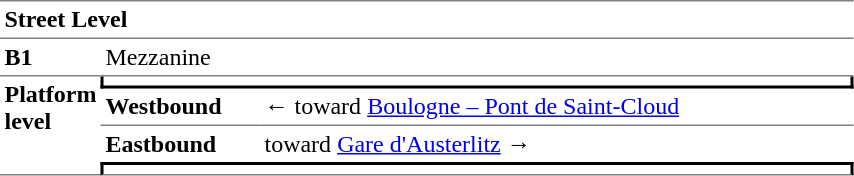<table cellspacing="0" cellpadding="3" border="0">
<tr>
<td colspan="3" data-darkreader-inline-border-bottom="" data-darkreader-inline-border-top="" style="border-bottom:solid 1px gray;border-top:solid 1px gray;" width="50" valign="top"><strong>Street Level</strong></td>
</tr>
<tr>
<td data-darkreader-inline-border-bottom="" style="border-bottom:solid 1px gray;" width="50" valign="top"><strong>B1</strong></td>
<td colspan="2" data-darkreader-inline-border-bottom="" style="border-bottom:solid 1px gray;" width="100" valign="top">Mezzanine</td>
</tr>
<tr>
<td rowspan="4" data-darkreader-inline-border-bottom="" style="border-bottom:solid 1px gray;" width="50" valign="top"><strong>Platform level</strong></td>
<td colspan="2" data-darkreader-inline-border-bottom="" data-darkreader-inline-border-left="" data-darkreader-inline-border-right="" style="border-right:solid 2px black;border-left:solid 2px black;border-bottom:solid 2px black;text-align:center;"></td>
</tr>
<tr>
<td data-darkreader-inline-border-bottom="" style="border-bottom:solid 1px gray;" width="100"><strong>Westbound</strong></td>
<td data-darkreader-inline-border-bottom="" style="border-bottom:solid 1px gray;" width="390">←   toward <a href='#'>Boulogne – Pont de Saint-Cloud</a> </td>
</tr>
<tr>
<td><strong>Eastbound</strong></td>
<td>   toward <a href='#'>Gare d'Austerlitz</a>  →</td>
</tr>
<tr>
<td colspan="2" data-darkreader-inline-border-bottom="" data-darkreader-inline-border-left="" data-darkreader-inline-border-right="" data-darkreader-inline-border-top="" style="border-top:solid 2px black;border-right:solid 2px black;border-left:solid 2px black;border-bottom:solid 1px gray;text-align:center;"></td>
</tr>
</table>
